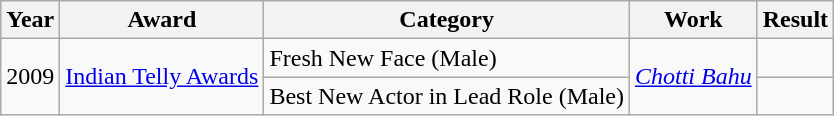<table class="wikitable sortable">
<tr>
<th>Year</th>
<th>Award</th>
<th>Category</th>
<th>Work</th>
<th>Result</th>
</tr>
<tr>
<td rowspan="2">2009</td>
<td rowspan="2"><a href='#'>Indian Telly Awards</a></td>
<td>Fresh New Face (Male)</td>
<td rowspan="2"><em><a href='#'>Chotti Bahu</a></em></td>
<td></td>
</tr>
<tr>
<td>Best New Actor in Lead Role (Male)</td>
<td></td>
</tr>
</table>
